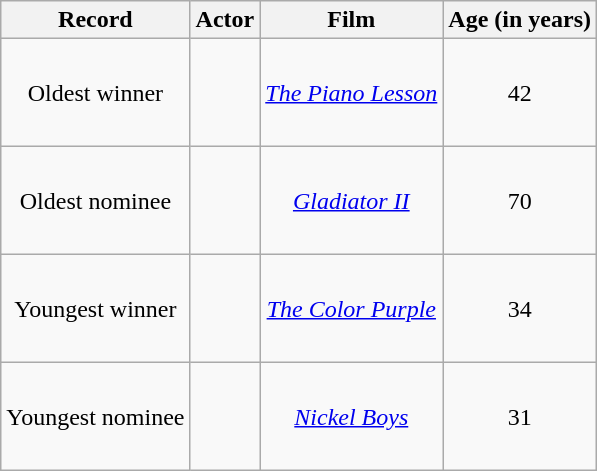<table class="wikitable sortable plainrowheaders" style="text-align:center;">
<tr>
<th scope="col">Record</th>
<th scope="col">Actor</th>
<th scope="col">Film</th>
<th scope="col">Age (in years)</th>
</tr>
<tr style="height:4.5em;">
<td>Oldest winner</td>
<td></td>
<td><em><a href='#'>The Piano Lesson</a></em></td>
<td>42</td>
</tr>
<tr style="height:4.5em;">
<td>Oldest nominee</td>
<td></td>
<td><em><a href='#'>Gladiator II</a></em></td>
<td>70</td>
</tr>
<tr style="height:4.5em;">
<td>Youngest winner</td>
<td></td>
<td><em><a href='#'>The Color Purple</a></em></td>
<td>34</td>
</tr>
<tr style="height:4.5em;">
<td>Youngest nominee</td>
<td></td>
<td><em><a href='#'>Nickel Boys</a></em></td>
<td>31</td>
</tr>
</table>
